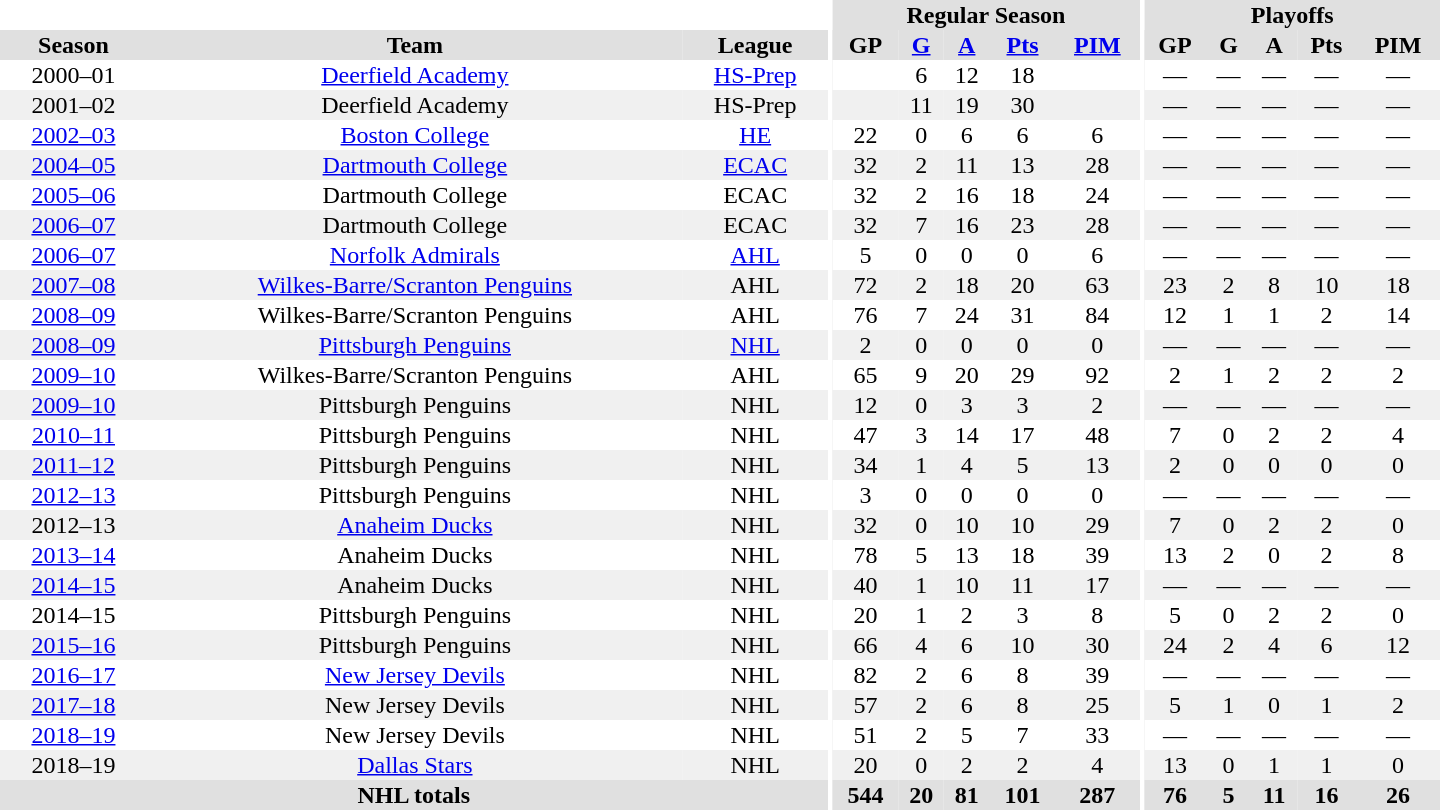<table border="0" cellpadding="1" cellspacing="0" style="text-align:center; width:60em">
<tr bgcolor="#e0e0e0">
<th colspan="3" bgcolor="#ffffff"></th>
<th rowspan="99" bgcolor="#ffffff"></th>
<th colspan="5">Regular Season</th>
<th rowspan="99" bgcolor="#ffffff"></th>
<th colspan="5">Playoffs</th>
</tr>
<tr bgcolor="#e0e0e0">
<th>Season</th>
<th>Team</th>
<th>League</th>
<th>GP</th>
<th><a href='#'>G</a></th>
<th><a href='#'>A</a></th>
<th><a href='#'>Pts</a></th>
<th><a href='#'>PIM</a></th>
<th>GP</th>
<th>G</th>
<th>A</th>
<th>Pts</th>
<th>PIM</th>
</tr>
<tr>
<td>2000–01</td>
<td><a href='#'>Deerfield Academy</a></td>
<td><a href='#'>HS-Prep</a></td>
<td></td>
<td>6</td>
<td>12</td>
<td>18</td>
<td></td>
<td>—</td>
<td>—</td>
<td>—</td>
<td>—</td>
<td>—</td>
</tr>
<tr bgcolor="#f0f0f0">
<td>2001–02</td>
<td>Deerfield Academy</td>
<td>HS-Prep</td>
<td></td>
<td>11</td>
<td>19</td>
<td>30</td>
<td></td>
<td>—</td>
<td>—</td>
<td>—</td>
<td>—</td>
<td>—</td>
</tr>
<tr>
<td><a href='#'>2002–03</a></td>
<td><a href='#'>Boston College</a></td>
<td><a href='#'>HE</a></td>
<td>22</td>
<td>0</td>
<td>6</td>
<td>6</td>
<td>6</td>
<td>—</td>
<td>—</td>
<td>—</td>
<td>—</td>
<td>—</td>
</tr>
<tr bgcolor="#f0f0f0">
<td><a href='#'>2004–05</a></td>
<td><a href='#'>Dartmouth College</a></td>
<td><a href='#'>ECAC</a></td>
<td>32</td>
<td>2</td>
<td>11</td>
<td>13</td>
<td>28</td>
<td>—</td>
<td>—</td>
<td>—</td>
<td>—</td>
<td>—</td>
</tr>
<tr>
<td><a href='#'>2005–06</a></td>
<td>Dartmouth College</td>
<td>ECAC</td>
<td>32</td>
<td>2</td>
<td>16</td>
<td>18</td>
<td>24</td>
<td>—</td>
<td>—</td>
<td>—</td>
<td>—</td>
<td>—</td>
</tr>
<tr bgcolor="#f0f0f0">
<td><a href='#'>2006–07</a></td>
<td>Dartmouth College</td>
<td>ECAC</td>
<td>32</td>
<td>7</td>
<td>16</td>
<td>23</td>
<td>28</td>
<td>—</td>
<td>—</td>
<td>—</td>
<td>—</td>
<td>—</td>
</tr>
<tr>
<td><a href='#'>2006–07</a></td>
<td><a href='#'>Norfolk Admirals</a></td>
<td><a href='#'>AHL</a></td>
<td>5</td>
<td>0</td>
<td>0</td>
<td>0</td>
<td>6</td>
<td>—</td>
<td>—</td>
<td>—</td>
<td>—</td>
<td>—</td>
</tr>
<tr bgcolor="#f0f0f0">
<td><a href='#'>2007–08</a></td>
<td><a href='#'>Wilkes-Barre/Scranton Penguins</a></td>
<td>AHL</td>
<td>72</td>
<td>2</td>
<td>18</td>
<td>20</td>
<td>63</td>
<td>23</td>
<td>2</td>
<td>8</td>
<td>10</td>
<td>18</td>
</tr>
<tr>
<td><a href='#'>2008–09</a></td>
<td>Wilkes-Barre/Scranton Penguins</td>
<td>AHL</td>
<td>76</td>
<td>7</td>
<td>24</td>
<td>31</td>
<td>84</td>
<td>12</td>
<td>1</td>
<td>1</td>
<td>2</td>
<td>14</td>
</tr>
<tr bgcolor="#f0f0f0">
<td><a href='#'>2008–09</a></td>
<td><a href='#'>Pittsburgh Penguins</a></td>
<td><a href='#'>NHL</a></td>
<td>2</td>
<td>0</td>
<td>0</td>
<td>0</td>
<td>0</td>
<td>—</td>
<td>—</td>
<td>—</td>
<td>—</td>
<td>—</td>
</tr>
<tr>
<td><a href='#'>2009–10</a></td>
<td>Wilkes-Barre/Scranton Penguins</td>
<td>AHL</td>
<td>65</td>
<td>9</td>
<td>20</td>
<td>29</td>
<td>92</td>
<td>2</td>
<td>1</td>
<td>2</td>
<td>2</td>
<td>2</td>
</tr>
<tr bgcolor="#f0f0f0">
<td><a href='#'>2009–10</a></td>
<td>Pittsburgh Penguins</td>
<td>NHL</td>
<td>12</td>
<td>0</td>
<td>3</td>
<td>3</td>
<td>2</td>
<td>—</td>
<td>—</td>
<td>—</td>
<td>—</td>
<td>—</td>
</tr>
<tr>
<td><a href='#'>2010–11</a></td>
<td>Pittsburgh Penguins</td>
<td>NHL</td>
<td>47</td>
<td>3</td>
<td>14</td>
<td>17</td>
<td>48</td>
<td>7</td>
<td>0</td>
<td>2</td>
<td>2</td>
<td>4</td>
</tr>
<tr bgcolor="#f0f0f0">
<td><a href='#'>2011–12</a></td>
<td>Pittsburgh Penguins</td>
<td>NHL</td>
<td>34</td>
<td>1</td>
<td>4</td>
<td>5</td>
<td>13</td>
<td>2</td>
<td>0</td>
<td>0</td>
<td>0</td>
<td>0</td>
</tr>
<tr>
<td><a href='#'>2012–13</a></td>
<td>Pittsburgh Penguins</td>
<td>NHL</td>
<td>3</td>
<td>0</td>
<td>0</td>
<td>0</td>
<td>0</td>
<td>—</td>
<td>—</td>
<td>—</td>
<td>—</td>
<td>—</td>
</tr>
<tr bgcolor="#f0f0f0">
<td>2012–13</td>
<td><a href='#'>Anaheim Ducks</a></td>
<td>NHL</td>
<td>32</td>
<td>0</td>
<td>10</td>
<td>10</td>
<td>29</td>
<td>7</td>
<td>0</td>
<td>2</td>
<td>2</td>
<td>0</td>
</tr>
<tr>
<td><a href='#'>2013–14</a></td>
<td>Anaheim Ducks</td>
<td>NHL</td>
<td>78</td>
<td>5</td>
<td>13</td>
<td>18</td>
<td>39</td>
<td>13</td>
<td>2</td>
<td>0</td>
<td>2</td>
<td>8</td>
</tr>
<tr bgcolor="#f0f0f0">
<td><a href='#'>2014–15</a></td>
<td>Anaheim Ducks</td>
<td>NHL</td>
<td>40</td>
<td>1</td>
<td>10</td>
<td>11</td>
<td>17</td>
<td>—</td>
<td>—</td>
<td>—</td>
<td>—</td>
<td>—</td>
</tr>
<tr>
<td>2014–15</td>
<td>Pittsburgh Penguins</td>
<td>NHL</td>
<td>20</td>
<td>1</td>
<td>2</td>
<td>3</td>
<td>8</td>
<td>5</td>
<td>0</td>
<td>2</td>
<td>2</td>
<td>0</td>
</tr>
<tr bgcolor="#f0f0f0">
<td><a href='#'>2015–16</a></td>
<td>Pittsburgh Penguins</td>
<td>NHL</td>
<td>66</td>
<td>4</td>
<td>6</td>
<td>10</td>
<td>30</td>
<td>24</td>
<td>2</td>
<td>4</td>
<td>6</td>
<td>12</td>
</tr>
<tr>
<td><a href='#'>2016–17</a></td>
<td><a href='#'>New Jersey Devils</a></td>
<td>NHL</td>
<td>82</td>
<td>2</td>
<td>6</td>
<td>8</td>
<td>39</td>
<td>—</td>
<td>—</td>
<td>—</td>
<td>—</td>
<td>—</td>
</tr>
<tr bgcolor="#f0f0f0">
<td><a href='#'>2017–18</a></td>
<td>New Jersey Devils</td>
<td>NHL</td>
<td>57</td>
<td>2</td>
<td>6</td>
<td>8</td>
<td>25</td>
<td>5</td>
<td>1</td>
<td>0</td>
<td>1</td>
<td>2</td>
</tr>
<tr>
<td><a href='#'>2018–19</a></td>
<td>New Jersey Devils</td>
<td>NHL</td>
<td>51</td>
<td>2</td>
<td>5</td>
<td>7</td>
<td>33</td>
<td>—</td>
<td>—</td>
<td>—</td>
<td>—</td>
<td>—</td>
</tr>
<tr bgcolor="f0f0f0">
<td>2018–19</td>
<td><a href='#'>Dallas Stars</a></td>
<td>NHL</td>
<td>20</td>
<td>0</td>
<td>2</td>
<td>2</td>
<td>4</td>
<td>13</td>
<td>0</td>
<td>1</td>
<td>1</td>
<td>0</td>
</tr>
<tr bgcolor="#e0e0e0">
<th colspan="3">NHL totals</th>
<th>544</th>
<th>20</th>
<th>81</th>
<th>101</th>
<th>287</th>
<th>76</th>
<th>5</th>
<th>11</th>
<th>16</th>
<th>26</th>
</tr>
</table>
